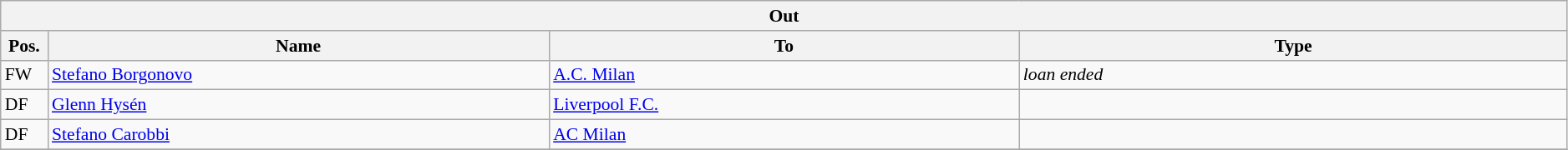<table class="wikitable" style="font-size:90%;width:99%;">
<tr>
<th colspan="4">Out</th>
</tr>
<tr>
<th width=3%>Pos.</th>
<th width=32%>Name</th>
<th width=30%>To</th>
<th width=35%>Type</th>
</tr>
<tr>
<td>FW</td>
<td><a href='#'>Stefano Borgonovo</a></td>
<td><a href='#'>A.C. Milan</a></td>
<td><em>loan ended</em></td>
</tr>
<tr>
<td>DF</td>
<td><a href='#'>Glenn Hysén</a></td>
<td><a href='#'>Liverpool F.C.</a></td>
<td></td>
</tr>
<tr>
<td>DF</td>
<td><a href='#'>Stefano Carobbi</a></td>
<td><a href='#'>AC Milan</a></td>
<td></td>
</tr>
<tr>
</tr>
</table>
